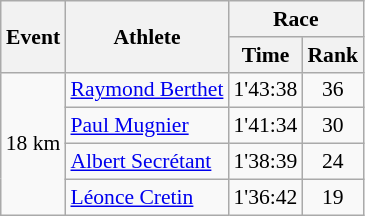<table class="wikitable" border="1" style="font-size:90%">
<tr>
<th rowspan=2>Event</th>
<th rowspan=2>Athlete</th>
<th colspan=2>Race</th>
</tr>
<tr>
<th>Time</th>
<th>Rank</th>
</tr>
<tr>
<td rowspan=4>18 km</td>
<td><a href='#'>Raymond Berthet</a></td>
<td align=center>1'43:38</td>
<td align=center>36</td>
</tr>
<tr>
<td><a href='#'>Paul Mugnier</a></td>
<td align=center>1'41:34</td>
<td align=center>30</td>
</tr>
<tr>
<td><a href='#'>Albert Secrétant</a></td>
<td align=center>1'38:39</td>
<td align=center>24</td>
</tr>
<tr>
<td><a href='#'>Léonce Cretin</a></td>
<td align=center>1'36:42</td>
<td align=center>19</td>
</tr>
</table>
